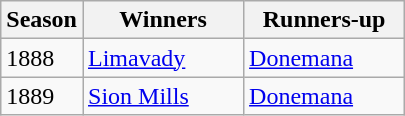<table class="wikitable">
<tr>
<th>Season</th>
<th width="100">Winners</th>
<th width="100">Runners-up</th>
</tr>
<tr>
<td>1888</td>
<td><a href='#'>Limavady</a></td>
<td><a href='#'>Donemana</a></td>
</tr>
<tr>
<td>1889</td>
<td><a href='#'>Sion Mills</a></td>
<td><a href='#'>Donemana</a></td>
</tr>
</table>
